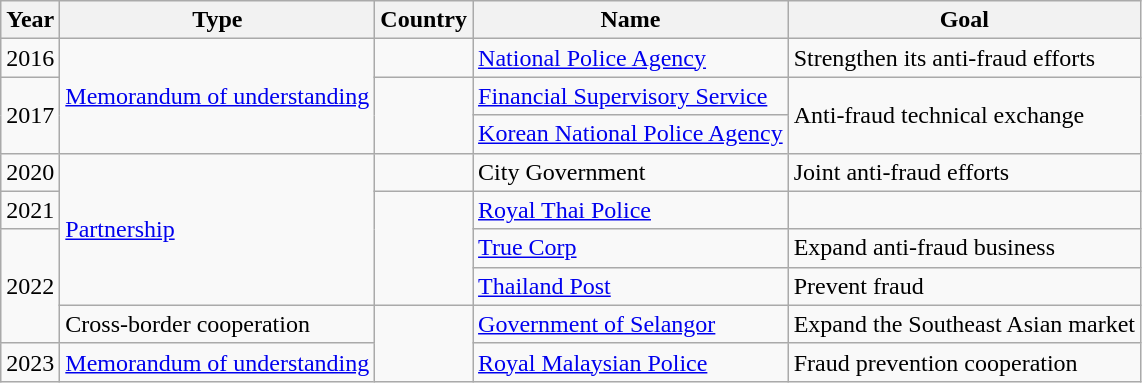<table class="wikitable">
<tr>
<th>Year</th>
<th>Type</th>
<th>Country</th>
<th>Name</th>
<th>Goal</th>
</tr>
<tr>
<td>2016</td>
<td rowspan="3"><a href='#'>Memorandum of understanding</a></td>
<td></td>
<td><a href='#'>National Police Agency</a></td>
<td>Strengthen its anti-fraud efforts</td>
</tr>
<tr>
<td rowspan="2">2017</td>
<td rowspan="2"></td>
<td><a href='#'>Financial Supervisory Service</a></td>
<td rowspan="2">Anti-fraud technical exchange</td>
</tr>
<tr>
<td><a href='#'>Korean National Police Agency</a></td>
</tr>
<tr>
<td>2020</td>
<td rowspan="4"><a href='#'>Partnership</a></td>
<td></td>
<td> City Government</td>
<td>Joint anti-fraud efforts</td>
</tr>
<tr>
<td>2021</td>
<td rowspan="3"></td>
<td><a href='#'>Royal Thai Police</a></td>
<td></td>
</tr>
<tr>
<td rowspan="3">2022</td>
<td><a href='#'>True Corp</a></td>
<td>Expand anti-fraud business</td>
</tr>
<tr>
<td><a href='#'>Thailand Post</a></td>
<td>Prevent fraud</td>
</tr>
<tr>
<td>Cross-border cooperation</td>
<td rowspan="2"></td>
<td> <a href='#'>Government of Selangor</a></td>
<td>Expand the Southeast Asian market</td>
</tr>
<tr>
<td>2023</td>
<td><a href='#'>Memorandum of understanding</a></td>
<td><a href='#'>Royal Malaysian Police</a></td>
<td>Fraud prevention cooperation</td>
</tr>
</table>
